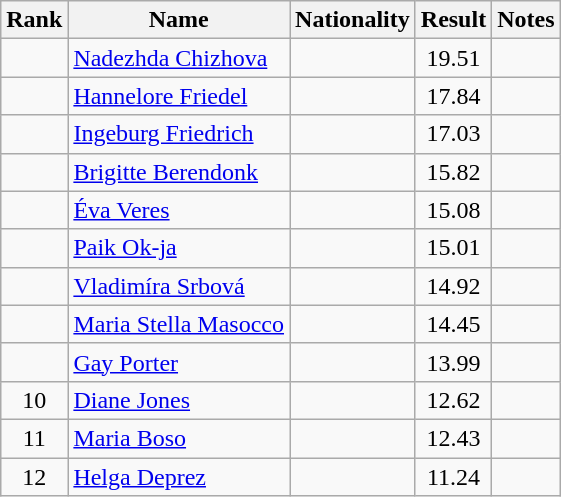<table class="wikitable sortable" style="text-align:center">
<tr>
<th>Rank</th>
<th>Name</th>
<th>Nationality</th>
<th>Result</th>
<th>Notes</th>
</tr>
<tr>
<td></td>
<td align=left><a href='#'>Nadezhda Chizhova</a></td>
<td align=left></td>
<td>19.51</td>
<td></td>
</tr>
<tr>
<td></td>
<td align=left><a href='#'>Hannelore Friedel</a></td>
<td align=left></td>
<td>17.84</td>
<td></td>
</tr>
<tr>
<td></td>
<td align=left><a href='#'>Ingeburg Friedrich</a></td>
<td align=left></td>
<td>17.03</td>
<td></td>
</tr>
<tr>
<td></td>
<td align=left><a href='#'>Brigitte Berendonk</a></td>
<td align=left></td>
<td>15.82</td>
<td></td>
</tr>
<tr>
<td></td>
<td align=left><a href='#'>Éva Veres</a></td>
<td align=left></td>
<td>15.08</td>
<td></td>
</tr>
<tr>
<td></td>
<td align=left><a href='#'>Paik Ok-ja</a></td>
<td align=left></td>
<td>15.01</td>
<td></td>
</tr>
<tr>
<td></td>
<td align=left><a href='#'>Vladimíra Srbová</a></td>
<td align=left></td>
<td>14.92</td>
<td></td>
</tr>
<tr>
<td></td>
<td align=left><a href='#'>Maria Stella Masocco</a></td>
<td align=left></td>
<td>14.45</td>
<td></td>
</tr>
<tr>
<td></td>
<td align=left><a href='#'>Gay Porter</a></td>
<td align=left></td>
<td>13.99</td>
<td></td>
</tr>
<tr>
<td>10</td>
<td align=left><a href='#'>Diane Jones</a></td>
<td align=left></td>
<td>12.62</td>
<td></td>
</tr>
<tr>
<td>11</td>
<td align=left><a href='#'>Maria Boso</a></td>
<td align=left></td>
<td>12.43</td>
<td></td>
</tr>
<tr>
<td>12</td>
<td align=left><a href='#'>Helga Deprez</a></td>
<td align=left></td>
<td>11.24</td>
<td></td>
</tr>
</table>
